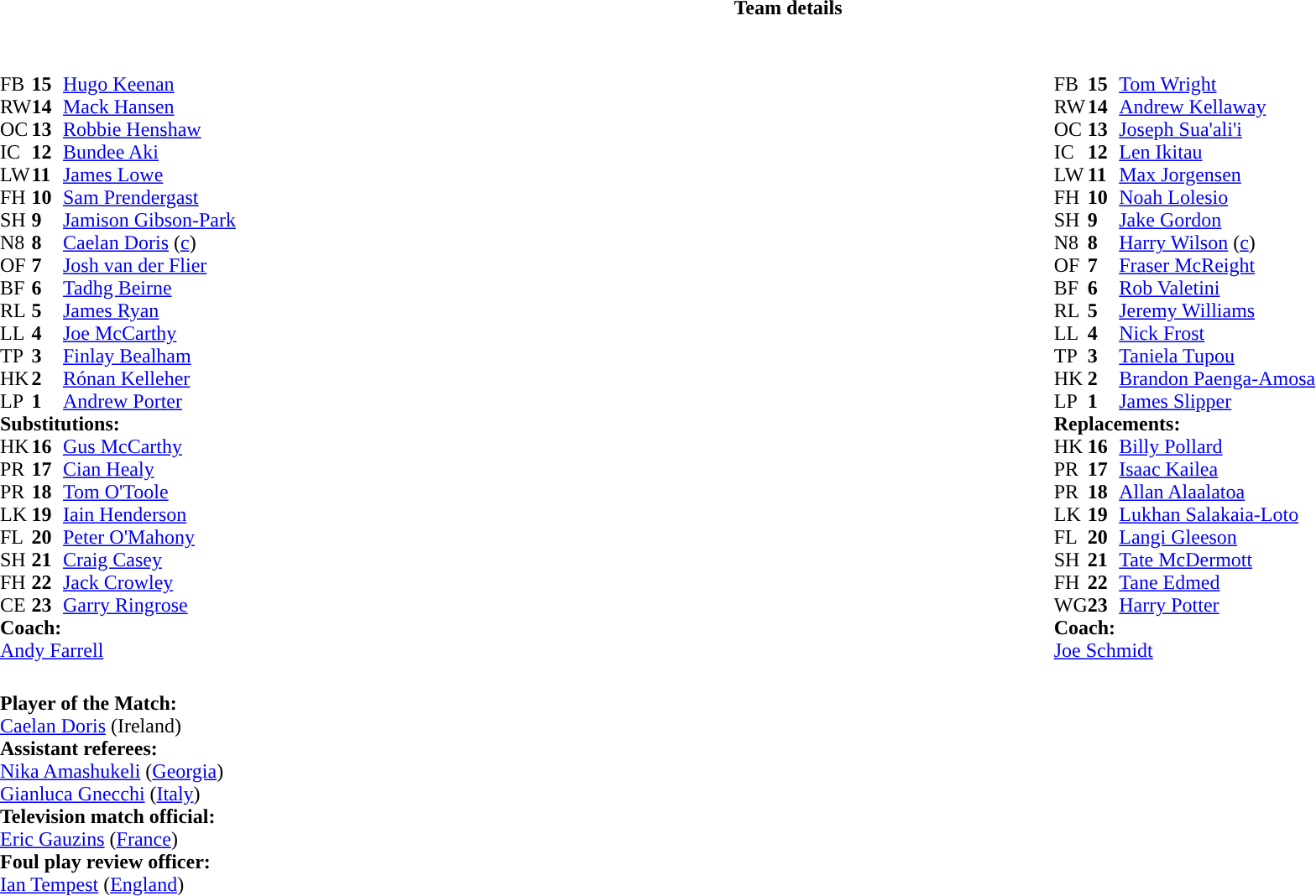<table border="0" style="width:100%;" class="collapsible collapsed">
<tr>
<th>Team details</th>
</tr>
<tr>
<td><br><table style="width:100%">
<tr>
<td style="vertical-align:top;width:50%"><br><table cellspacing="0" cellpadding="0">
<tr>
<th width="25"></th>
<th width="25"></th>
</tr>
<tr>
<td>FB</td>
<td><strong>15</strong></td>
<td><a href='#'>Hugo Keenan</a></td>
</tr>
<tr>
<td>RW</td>
<td><strong>14</strong></td>
<td><a href='#'>Mack Hansen</a></td>
</tr>
<tr>
<td>OC</td>
<td><strong>13</strong></td>
<td><a href='#'>Robbie Henshaw</a></td>
</tr>
<tr>
<td>IC</td>
<td><strong>12</strong></td>
<td><a href='#'>Bundee Aki</a></td>
<td></td>
<td></td>
</tr>
<tr>
<td>LW</td>
<td><strong>11</strong></td>
<td><a href='#'>James Lowe</a></td>
</tr>
<tr>
<td>FH</td>
<td><strong>10</strong></td>
<td><a href='#'>Sam Prendergast</a></td>
<td></td>
<td></td>
</tr>
<tr>
<td>SH</td>
<td><strong>9</strong></td>
<td><a href='#'>Jamison Gibson-Park</a></td>
<td></td>
<td></td>
</tr>
<tr>
<td>N8</td>
<td><strong>8</strong></td>
<td><a href='#'>Caelan Doris</a> (<a href='#'>c</a>)</td>
</tr>
<tr>
<td>OF</td>
<td><strong>7</strong></td>
<td><a href='#'>Josh van der Flier</a></td>
</tr>
<tr>
<td>BF</td>
<td><strong>6</strong></td>
<td><a href='#'>Tadhg Beirne</a></td>
</tr>
<tr>
<td>RL</td>
<td><strong>5</strong></td>
<td><a href='#'>James Ryan</a></td>
<td></td>
<td></td>
</tr>
<tr>
<td>LL</td>
<td><strong>4</strong></td>
<td><a href='#'>Joe McCarthy</a></td>
<td></td>
<td></td>
</tr>
<tr>
<td>TP</td>
<td><strong>3</strong></td>
<td><a href='#'>Finlay Bealham</a></td>
<td></td>
<td></td>
</tr>
<tr>
<td>HK</td>
<td><strong>2</strong></td>
<td><a href='#'>Rónan Kelleher</a></td>
<td></td>
<td></td>
</tr>
<tr>
<td>LP</td>
<td><strong>1</strong></td>
<td><a href='#'>Andrew Porter</a></td>
<td></td>
<td></td>
</tr>
<tr>
<td colspan="3"><strong>Substitutions:</strong></td>
</tr>
<tr>
<td>HK</td>
<td><strong>16</strong></td>
<td><a href='#'>Gus McCarthy</a></td>
<td></td>
<td></td>
</tr>
<tr>
<td>PR</td>
<td><strong>17</strong></td>
<td><a href='#'>Cian Healy</a></td>
<td></td>
<td></td>
</tr>
<tr>
<td>PR</td>
<td><strong>18</strong></td>
<td><a href='#'>Tom O'Toole</a></td>
<td></td>
<td></td>
</tr>
<tr>
<td>LK</td>
<td><strong>19</strong></td>
<td><a href='#'>Iain Henderson</a></td>
<td></td>
<td></td>
</tr>
<tr>
<td>FL</td>
<td><strong>20</strong></td>
<td><a href='#'>Peter O'Mahony</a></td>
<td></td>
<td></td>
</tr>
<tr>
<td>SH</td>
<td><strong>21</strong></td>
<td><a href='#'>Craig Casey</a></td>
<td></td>
<td></td>
</tr>
<tr>
<td>FH</td>
<td><strong>22</strong></td>
<td><a href='#'>Jack Crowley</a></td>
<td></td>
<td></td>
</tr>
<tr>
<td>CE</td>
<td><strong>23</strong></td>
<td><a href='#'>Garry Ringrose</a></td>
<td></td>
<td></td>
</tr>
<tr>
<td colspan=3><strong>Coach:</strong></td>
</tr>
<tr>
<td colspan="4"> <a href='#'>Andy Farrell</a></td>
</tr>
</table>
</td>
<td style="vertical-align:top"></td>
<td style="vertical-align:top;width:50%"><br><table cellspacing="0" cellpadding="0" style="margin:auto">
<tr>
<th width="25"></th>
<th width="25"></th>
</tr>
<tr>
<td>FB</td>
<td><strong>15</strong></td>
<td><a href='#'>Tom Wright</a></td>
</tr>
<tr>
<td>RW</td>
<td><strong>14</strong></td>
<td><a href='#'>Andrew Kellaway</a></td>
<td></td>
<td></td>
</tr>
<tr>
<td>OC</td>
<td><strong>13</strong></td>
<td><a href='#'>Joseph Sua'ali'i</a></td>
</tr>
<tr>
<td>IC</td>
<td><strong>12</strong></td>
<td><a href='#'>Len Ikitau</a></td>
</tr>
<tr>
<td>LW</td>
<td><strong>11</strong></td>
<td><a href='#'>Max Jorgensen</a></td>
</tr>
<tr>
<td>FH</td>
<td><strong>10</strong></td>
<td><a href='#'>Noah Lolesio</a></td>
<td></td>
<td></td>
<td></td>
</tr>
<tr>
<td>SH</td>
<td><strong>9</strong></td>
<td><a href='#'>Jake Gordon</a></td>
<td></td>
<td></td>
</tr>
<tr>
<td>N8</td>
<td><strong>8</strong></td>
<td><a href='#'>Harry Wilson</a> (<a href='#'>c</a>)</td>
</tr>
<tr>
<td>OF</td>
<td><strong>7</strong></td>
<td><a href='#'>Fraser McReight</a></td>
</tr>
<tr>
<td>BF</td>
<td><strong>6</strong></td>
<td><a href='#'>Rob Valetini</a></td>
<td></td>
<td></td>
</tr>
<tr>
<td>RL</td>
<td><strong>5</strong></td>
<td><a href='#'>Jeremy Williams</a></td>
<td></td>
<td></td>
</tr>
<tr>
<td>LL</td>
<td><strong>4</strong></td>
<td><a href='#'>Nick Frost</a></td>
</tr>
<tr>
<td>TP</td>
<td><strong>3</strong></td>
<td><a href='#'>Taniela Tupou</a></td>
<td></td>
<td></td>
</tr>
<tr>
<td>HK</td>
<td><strong>2</strong></td>
<td><a href='#'>Brandon Paenga-Amosa</a></td>
<td></td>
<td></td>
</tr>
<tr>
<td>LP</td>
<td><strong>1</strong></td>
<td><a href='#'>James Slipper</a></td>
<td></td>
<td></td>
</tr>
<tr>
<td colspan="3"><strong>Replacements:</strong></td>
</tr>
<tr>
<td>HK</td>
<td><strong>16</strong></td>
<td><a href='#'>Billy Pollard</a></td>
<td></td>
<td></td>
</tr>
<tr>
<td>PR</td>
<td><strong>17</strong></td>
<td><a href='#'>Isaac Kailea</a></td>
<td></td>
<td></td>
</tr>
<tr>
<td>PR</td>
<td><strong>18</strong></td>
<td><a href='#'>Allan Alaalatoa</a></td>
<td></td>
<td></td>
</tr>
<tr>
<td>LK</td>
<td><strong>19</strong></td>
<td><a href='#'>Lukhan Salakaia-Loto</a></td>
<td></td>
<td></td>
</tr>
<tr>
<td>FL</td>
<td><strong>20</strong></td>
<td><a href='#'>Langi Gleeson</a></td>
<td></td>
<td></td>
</tr>
<tr>
<td>SH</td>
<td><strong>21</strong></td>
<td><a href='#'>Tate McDermott</a></td>
<td></td>
<td></td>
</tr>
<tr>
<td>FH</td>
<td><strong>22</strong></td>
<td><a href='#'>Tane Edmed</a></td>
<td></td>
<td></td>
<td></td>
</tr>
<tr>
<td>WG</td>
<td><strong>23</strong></td>
<td><a href='#'>Harry Potter</a></td>
<td></td>
<td></td>
</tr>
<tr>
<td colspan=3><strong>Coach:</strong></td>
</tr>
<tr>
<td colspan="4"> <a href='#'>Joe Schmidt</a></td>
</tr>
</table>
</td>
</tr>
</table>
<table style="width:100%">
<tr>
<td><br><strong>Player of the Match:</strong>
<br><a href='#'>Caelan Doris</a> (Ireland)<br><strong>Assistant referees:</strong>
<br><a href='#'>Nika Amashukeli</a> (<a href='#'>Georgia</a>)
<br><a href='#'>Gianluca Gnecchi</a> (<a href='#'>Italy</a>)
<br><strong>Television match official:</strong>
<br><a href='#'>Eric Gauzins</a> (<a href='#'>France</a>)
<br><strong>Foul play review officer:</strong>
<br><a href='#'>Ian Tempest</a> (<a href='#'>England</a>)</td>
</tr>
</table>
</td>
</tr>
</table>
